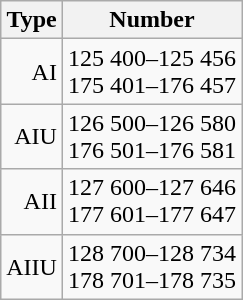<table class="wikitable float-left">
<tr class="hintergrundfarbe5">
<th>Type</th>
<th>Number</th>
</tr>
<tr>
<td align="right">AI</td>
<td>125 400–125 456<br>175 401–176 457</td>
</tr>
<tr>
<td align="right">AIU</td>
<td>126 500–126 580<br>176 501–176 581</td>
</tr>
<tr>
<td align="right">AII</td>
<td>127 600–127 646<br>177 601–177 647</td>
</tr>
<tr>
<td align="right">AIIU</td>
<td>128 700–128 734<br>178 701–178 735</td>
</tr>
</table>
